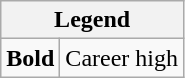<table class="wikitable mw-collapsible mw-collapsed">
<tr>
<th colspan="2">Legend</th>
</tr>
<tr>
<td><strong>Bold</strong></td>
<td>Career high</td>
</tr>
</table>
